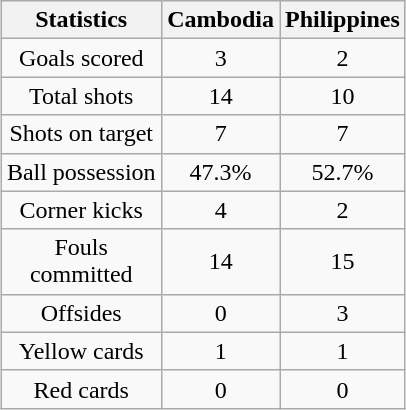<table class="wikitable" style="text-align:center;margin: auto">
<tr>
<th scope=col width=100>Statistics</th>
<th scope=col width=70>Cambodia</th>
<th scope=col width=70>Philippines</th>
</tr>
<tr>
<td>Goals scored</td>
<td>3</td>
<td>2</td>
</tr>
<tr>
<td>Total shots</td>
<td>14</td>
<td>10</td>
</tr>
<tr>
<td>Shots on target</td>
<td>7</td>
<td>7</td>
</tr>
<tr>
<td>Ball possession</td>
<td>47.3%</td>
<td>52.7%</td>
</tr>
<tr>
<td>Corner kicks</td>
<td>4</td>
<td>2</td>
</tr>
<tr>
<td>Fouls committed</td>
<td>14</td>
<td>15</td>
</tr>
<tr>
<td>Offsides</td>
<td>0</td>
<td>3</td>
</tr>
<tr>
<td>Yellow cards</td>
<td>1</td>
<td>1</td>
</tr>
<tr>
<td>Red cards</td>
<td>0</td>
<td>0</td>
</tr>
</table>
